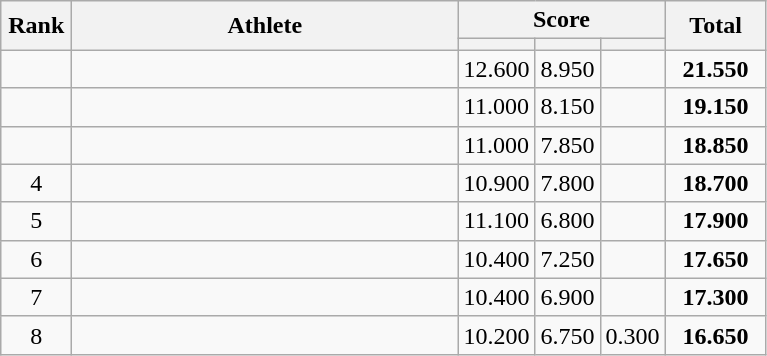<table class=wikitable style="text-align:center">
<tr>
<th width="40" rowspan="2">Rank</th>
<th width="250" rowspan="2">Athlete</th>
<th width="60" colspan="3">Score</th>
<th width="60" rowspan="2">Total</th>
</tr>
<tr>
<th></th>
<th></th>
<th></th>
</tr>
<tr>
<td></td>
<td align="left"></td>
<td>12.600</td>
<td>8.950</td>
<td></td>
<td><strong>21.550</strong></td>
</tr>
<tr>
<td></td>
<td align="left"></td>
<td>11.000</td>
<td>8.150</td>
<td></td>
<td><strong>19.150</strong></td>
</tr>
<tr>
<td></td>
<td align="left"></td>
<td>11.000</td>
<td>7.850</td>
<td></td>
<td><strong>18.850</strong></td>
</tr>
<tr>
<td>4</td>
<td align="left"></td>
<td>10.900</td>
<td>7.800</td>
<td></td>
<td><strong>18.700</strong></td>
</tr>
<tr>
<td>5</td>
<td align="left"></td>
<td>11.100</td>
<td>6.800</td>
<td></td>
<td><strong>17.900</strong></td>
</tr>
<tr>
<td>6</td>
<td align="left"></td>
<td>10.400</td>
<td>7.250</td>
<td></td>
<td><strong>17.650</strong></td>
</tr>
<tr>
<td>7</td>
<td align="left"></td>
<td>10.400</td>
<td>6.900</td>
<td></td>
<td><strong>17.300</strong></td>
</tr>
<tr>
<td>8</td>
<td align="left"></td>
<td>10.200</td>
<td>6.750</td>
<td>0.300</td>
<td><strong>16.650</strong></td>
</tr>
</table>
